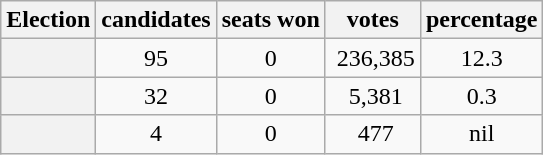<table class=wikitable style=text-align:center>
<tr>
<th>Election</th>
<th>candidates</th>
<th>seats won</th>
<th>votes</th>
<th>percentage</th>
</tr>
<tr>
<th></th>
<td>95</td>
<td>0</td>
<td> 236,385</td>
<td>12.3</td>
</tr>
<tr>
<th></th>
<td>32</td>
<td>0</td>
<td> 5,381</td>
<td>0.3</td>
</tr>
<tr>
<th></th>
<td>4</td>
<td>0</td>
<td> 477</td>
<td>nil</td>
</tr>
</table>
